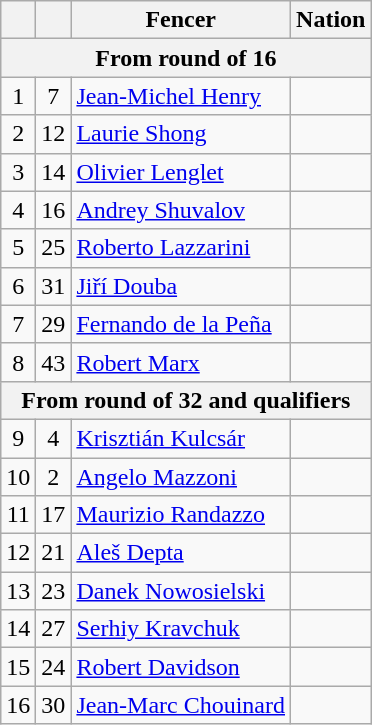<table class="wikitable sortable" style="text-align:center">
<tr>
<th></th>
<th></th>
<th>Fencer</th>
<th>Nation</th>
</tr>
<tr>
<th colspan=4>From round of 16</th>
</tr>
<tr>
<td>1</td>
<td>7</td>
<td align=left><a href='#'>Jean-Michel Henry</a></td>
<td align=left></td>
</tr>
<tr>
<td>2</td>
<td>12</td>
<td align=left><a href='#'>Laurie Shong</a></td>
<td align=left></td>
</tr>
<tr>
<td>3</td>
<td>14</td>
<td align=left><a href='#'>Olivier Lenglet</a></td>
<td align=left></td>
</tr>
<tr>
<td>4</td>
<td>16</td>
<td align=left><a href='#'>Andrey Shuvalov</a></td>
<td align=left></td>
</tr>
<tr>
<td>5</td>
<td>25</td>
<td align=left><a href='#'>Roberto Lazzarini</a></td>
<td align=left></td>
</tr>
<tr>
<td>6</td>
<td>31</td>
<td align=left><a href='#'>Jiří Douba</a></td>
<td align=left></td>
</tr>
<tr>
<td>7</td>
<td>29</td>
<td align=left><a href='#'>Fernando de la Peña</a></td>
<td align=left></td>
</tr>
<tr>
<td>8</td>
<td>43</td>
<td align=left><a href='#'>Robert Marx</a></td>
<td align=left></td>
</tr>
<tr>
<th colspan=4>From round of 32 and qualifiers</th>
</tr>
<tr>
<td>9</td>
<td>4</td>
<td align=left><a href='#'>Krisztián Kulcsár</a></td>
<td align=left></td>
</tr>
<tr>
<td>10</td>
<td>2</td>
<td align=left><a href='#'>Angelo Mazzoni</a></td>
<td align=left></td>
</tr>
<tr>
<td>11</td>
<td>17</td>
<td align=left><a href='#'>Maurizio Randazzo</a></td>
<td align=left></td>
</tr>
<tr>
<td>12</td>
<td>21</td>
<td align=left><a href='#'>Aleš Depta</a></td>
<td align=left></td>
</tr>
<tr>
<td>13</td>
<td>23</td>
<td align=left><a href='#'>Danek Nowosielski</a></td>
<td align=left></td>
</tr>
<tr>
<td>14</td>
<td>27</td>
<td align=left><a href='#'>Serhiy Kravchuk</a></td>
<td align=left></td>
</tr>
<tr>
<td>15</td>
<td>24</td>
<td align=left><a href='#'>Robert Davidson</a></td>
<td align=left></td>
</tr>
<tr>
<td>16</td>
<td>30</td>
<td align=left><a href='#'>Jean-Marc Chouinard</a></td>
<td align=left></td>
</tr>
</table>
